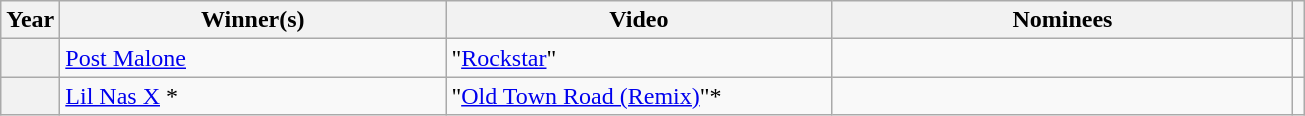<table class="wikitable sortable">
<tr>
<th scope="col">Year</th>
<th scope="col" style="width:250px;">Winner(s)</th>
<th scope="col" style="width:250px;">Video</th>
<th scope="col" style="width:300px;">Nominees</th>
<th scope="col" class="unsortable"></th>
</tr>
<tr>
<th scope="row"></th>
<td><a href='#'>Post Malone</a> </td>
<td>"<a href='#'>Rockstar</a>"</td>
<td></td>
<td style="text-align:center;"></td>
</tr>
<tr>
<th scope="row"></th>
<td><a href='#'>Lil Nas X</a> *</td>
<td>"<a href='#'>Old Town Road (Remix)</a>"*</td>
<td></td>
<td align="center"></td>
</tr>
</table>
